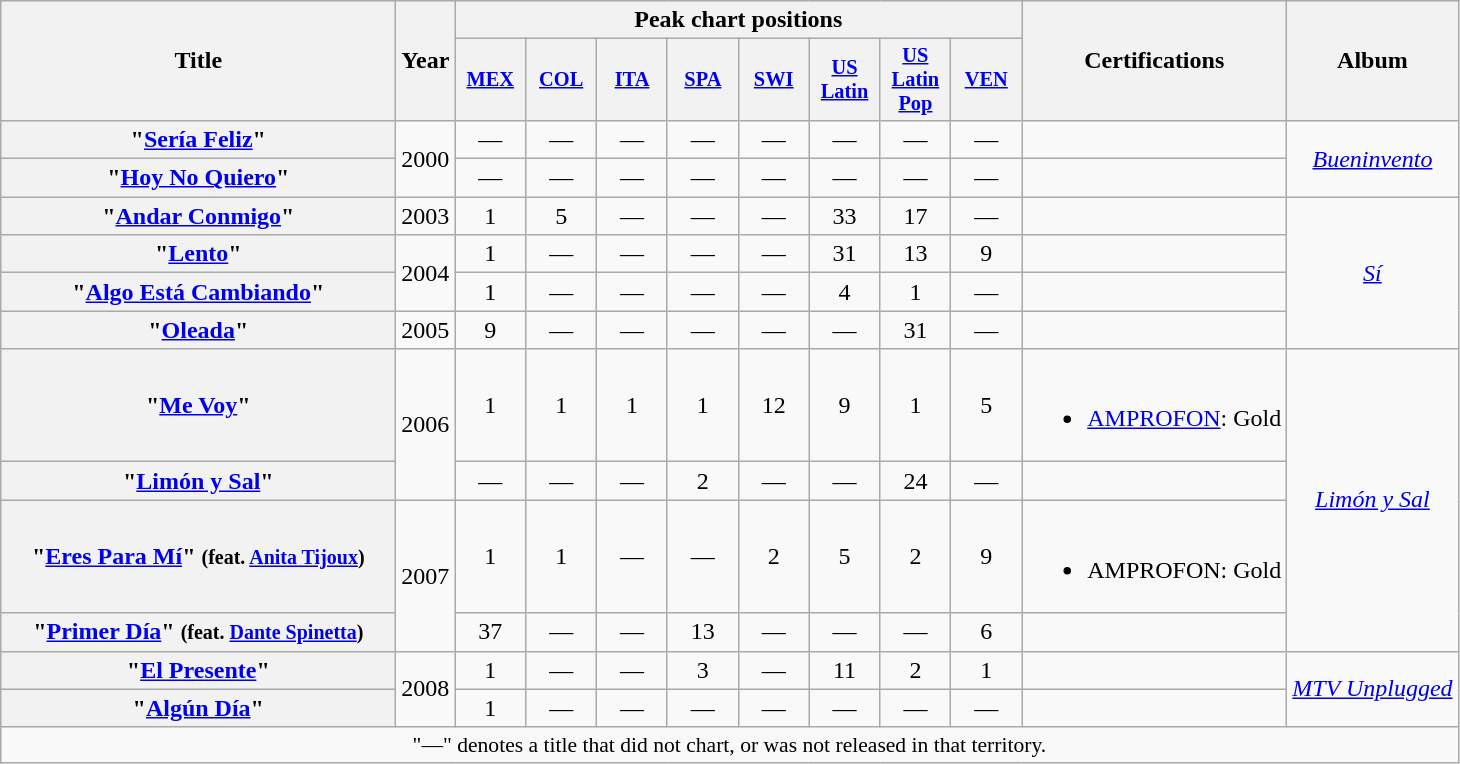<table class="wikitable plainrowheaders" style="text-align:center">
<tr>
<th scope="col" rowspan="2" style="width:16em;">Title</th>
<th rowspan=2>Year</th>
<th colspan=8>Peak chart positions</th>
<th rowspan="2">Certifications</th>
<th rowspan="2">Album</th>
</tr>
<tr style=font-size:>
<th scope="col" style="width:3em;font-size:85%;"><a href='#'>MEX</a><br></th>
<th scope="col" style="width:3em;font-size:85%;"><a href='#'>COL</a><br></th>
<th scope="col" style="width:3em;font-size:85%;"><a href='#'>ITA</a><br></th>
<th scope="col" style="width:3em;font-size:85%;"><a href='#'>SPA</a><br></th>
<th scope="col" style="width:3em;font-size:85%;"><a href='#'>SWI</a><br></th>
<th scope="col" style="width:3em;font-size:85%;"><a href='#'>US<br>Latin</a><br></th>
<th scope="col" style="width:3em;font-size:85%;"><a href='#'>US<br>Latin<br>Pop</a><br></th>
<th scope="col" style="width:3em;font-size:85%;"><a href='#'>VEN</a><br></th>
</tr>
<tr>
<th scope="row">"<a href='#'>Sería Feliz</a>"</th>
<td rowspan="2">2000</td>
<td>—</td>
<td>—</td>
<td>—</td>
<td>—</td>
<td>—</td>
<td>—</td>
<td>—</td>
<td>—</td>
<td></td>
<td rowspan="2"><em><a href='#'>Bueninvento</a></em></td>
</tr>
<tr>
<th scope="row">"<a href='#'>Hoy No Quiero</a>"</th>
<td>—</td>
<td>—</td>
<td>—</td>
<td>—</td>
<td>—</td>
<td>—</td>
<td>—</td>
<td>—</td>
<td></td>
</tr>
<tr>
<th scope="row">"<a href='#'>Andar Conmigo</a>"</th>
<td>2003</td>
<td>1</td>
<td>5</td>
<td>—</td>
<td>—</td>
<td>—</td>
<td>33</td>
<td>17</td>
<td>—</td>
<td></td>
<td rowspan="4"><em><a href='#'>Sí</a></em></td>
</tr>
<tr>
<th scope="row">"<a href='#'>Lento</a>"</th>
<td rowspan="2">2004</td>
<td>1</td>
<td>—</td>
<td>—</td>
<td>—</td>
<td>—</td>
<td>31</td>
<td>13</td>
<td>9</td>
<td></td>
</tr>
<tr>
<th scope="row">"<a href='#'>Algo Está Cambiando</a>"</th>
<td>1</td>
<td>—</td>
<td>—</td>
<td>—</td>
<td>—</td>
<td>4</td>
<td>1</td>
<td>—</td>
</tr>
<tr>
<th scope="row">"<a href='#'>Oleada</a>"</th>
<td>2005</td>
<td>9</td>
<td>—</td>
<td>—</td>
<td>—</td>
<td>—</td>
<td>—</td>
<td>31</td>
<td>—</td>
<td></td>
</tr>
<tr>
<th scope="row">"<a href='#'>Me Voy</a>"</th>
<td rowspan="2">2006</td>
<td>1</td>
<td>1</td>
<td>1</td>
<td>1</td>
<td>12</td>
<td>9</td>
<td>1</td>
<td>5</td>
<td><br><ul><li><a href='#'>AMPROFON</a>: Gold</li></ul></td>
<td rowspan="4"><em><a href='#'>Limón y Sal</a></em></td>
</tr>
<tr>
<th scope="row">"<a href='#'>Limón y Sal</a>"</th>
<td>—</td>
<td>—</td>
<td>—</td>
<td>2</td>
<td>—</td>
<td>—</td>
<td>24</td>
<td>—</td>
<td></td>
</tr>
<tr>
<th scope="row">"<a href='#'>Eres Para Mí</a>" <small>(feat. <a href='#'>Anita Tijoux</a>)</small></th>
<td rowspan="2">2007</td>
<td>1</td>
<td>1</td>
<td>—</td>
<td>—</td>
<td>2</td>
<td>5</td>
<td>2</td>
<td>9</td>
<td><br><ul><li>AMPROFON: Gold</li></ul></td>
</tr>
<tr>
<th scope="row">"<a href='#'>Primer Día</a>"  <small>(feat. <a href='#'>Dante Spinetta</a>)</small></th>
<td>37</td>
<td>—</td>
<td>—</td>
<td>13</td>
<td>—</td>
<td>—</td>
<td>—</td>
<td>6</td>
<td></td>
</tr>
<tr>
<th scope="row">"<a href='#'>El Presente</a>"</th>
<td rowspan="2">2008</td>
<td>1</td>
<td>—</td>
<td>—</td>
<td>3</td>
<td>—</td>
<td>11</td>
<td>2</td>
<td>1</td>
<td></td>
<td rowspan="2"><em><a href='#'>MTV Unplugged</a></em></td>
</tr>
<tr>
<th scope="row">"<a href='#'>Algún Día</a>"</th>
<td>1</td>
<td>—</td>
<td>—</td>
<td>—</td>
<td>—</td>
<td>—</td>
<td>—</td>
<td>—</td>
<td></td>
</tr>
<tr>
<td colspan="14" style="font-size:90%">"—" denotes a title that did not chart, or was not released in that territory.</td>
</tr>
</table>
